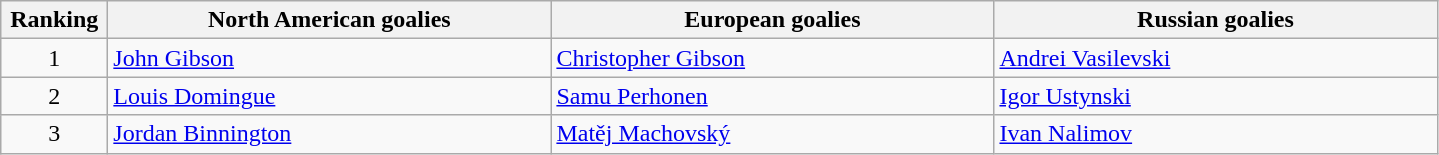<table class="wikitable">
<tr>
<th style="width:4em;">Ranking</th>
<th style="width:18em;">North American goalies</th>
<th style="width:18em;">European goalies</th>
<th style="width:18em;">Russian goalies</th>
</tr>
<tr>
<td style="text-align:center;">1</td>
<td> <a href='#'>John Gibson</a></td>
<td> <a href='#'>Christopher Gibson</a></td>
<td><a href='#'>Andrei Vasilevski</a></td>
</tr>
<tr>
<td style="text-align:center;">2</td>
<td> <a href='#'>Louis Domingue</a></td>
<td> <a href='#'>Samu Perhonen</a></td>
<td><a href='#'>Igor Ustynski</a></td>
</tr>
<tr>
<td style="text-align:center;">3</td>
<td> <a href='#'>Jordan Binnington</a></td>
<td> <a href='#'>Matěj Machovský</a></td>
<td><a href='#'>Ivan Nalimov</a></td>
</tr>
</table>
